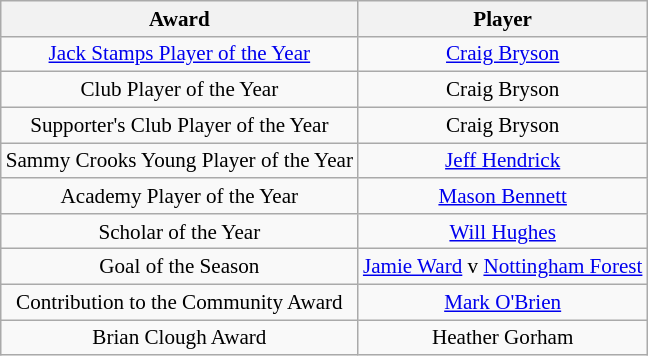<table class="wikitable" style="text-align:center; font-size:88%">
<tr>
<th>Award</th>
<th>Player</th>
</tr>
<tr>
<td><a href='#'>Jack Stamps Player of the Year</a></td>
<td><a href='#'>Craig Bryson</a></td>
</tr>
<tr>
<td>Club Player of the Year</td>
<td>Craig Bryson</td>
</tr>
<tr>
<td>Supporter's Club Player of the Year</td>
<td>Craig Bryson</td>
</tr>
<tr>
<td>Sammy Crooks Young Player of the Year</td>
<td><a href='#'>Jeff Hendrick</a></td>
</tr>
<tr>
<td>Academy Player of the Year</td>
<td><a href='#'>Mason Bennett</a></td>
</tr>
<tr>
<td>Scholar of the Year</td>
<td><a href='#'>Will Hughes</a></td>
</tr>
<tr>
<td>Goal of the Season</td>
<td><a href='#'>Jamie Ward</a> v <a href='#'>Nottingham Forest</a></td>
</tr>
<tr>
<td>Contribution to the Community Award</td>
<td><a href='#'>Mark O'Brien</a></td>
</tr>
<tr>
<td>Brian Clough Award</td>
<td>Heather Gorham</td>
</tr>
</table>
